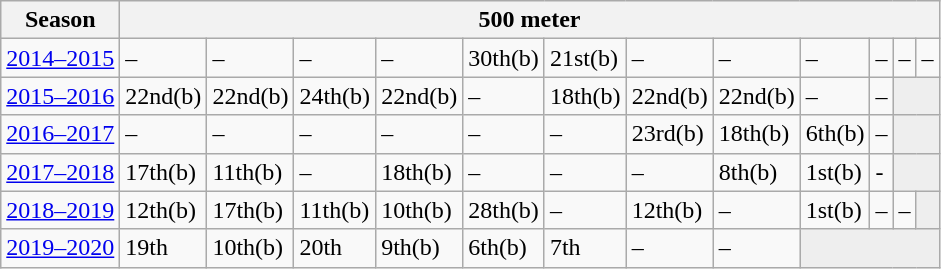<table class="wikitable" style="display: inline-table;">
<tr>
<th>Season</th>
<th colspan="14">500 meter</th>
</tr>
<tr>
<td><a href='#'>2014–2015</a></td>
<td>–</td>
<td>–</td>
<td>–</td>
<td>–</td>
<td>30th(b)</td>
<td>21st(b)</td>
<td>–</td>
<td>–</td>
<td>–</td>
<td>–</td>
<td>–</td>
<td>–</td>
</tr>
<tr>
<td><a href='#'>2015–2016</a></td>
<td>22nd(b)</td>
<td>22nd(b)</td>
<td>24th(b)</td>
<td>22nd(b)</td>
<td>–</td>
<td>18th(b)</td>
<td>22nd(b)</td>
<td>22nd(b)</td>
<td>–</td>
<td>–</td>
<td colspan="12" bgcolor=#EEEEEE></td>
</tr>
<tr>
<td><a href='#'>2016–2017</a></td>
<td>–</td>
<td>–</td>
<td>–</td>
<td>–</td>
<td>–</td>
<td>–</td>
<td>23rd(b)</td>
<td>18th(b)</td>
<td>6th(b)</td>
<td>–</td>
<td colspan="12" bgcolor=#EEEEEE></td>
</tr>
<tr>
<td><a href='#'>2017–2018</a></td>
<td>17th(b)</td>
<td>11th(b)</td>
<td>–</td>
<td>18th(b)</td>
<td>–</td>
<td>–</td>
<td>–</td>
<td>8th(b)</td>
<td>1st(b)</td>
<td>-</td>
<td colspan="12" bgcolor=#EEEEEE></td>
</tr>
<tr>
<td><a href='#'>2018–2019</a></td>
<td>12th(b)</td>
<td>17th(b)</td>
<td>11th(b)</td>
<td>10th(b)</td>
<td>28th(b)</td>
<td>–</td>
<td>12th(b)</td>
<td>–</td>
<td>1st(b)</td>
<td>–</td>
<td>–</td>
<td colspan="12" bgcolor=#EEEEEE></td>
</tr>
<tr>
<td><a href='#'>2019–2020</a></td>
<td>19th</td>
<td>10th(b)</td>
<td>20th</td>
<td>9th(b)</td>
<td>6th(b)</td>
<td>7th</td>
<td>–</td>
<td>–</td>
<td colspan="4" bgcolor=#EEEEEE></td>
</tr>
</table>
